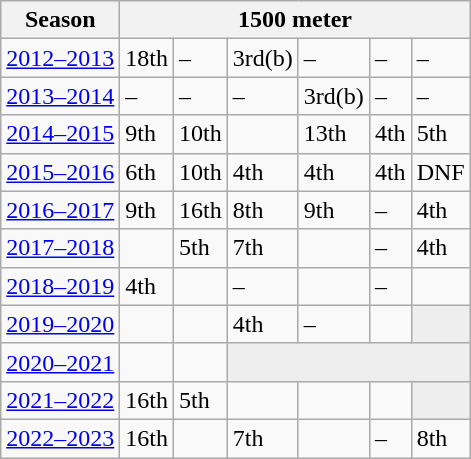<table class="wikitable" style="display: inline-table;">
<tr>
<th>Season</th>
<th colspan="6">1500 meter</th>
</tr>
<tr>
<td><a href='#'>2012–2013</a></td>
<td>18th</td>
<td>–</td>
<td>3rd(b)</td>
<td>–</td>
<td>–</td>
<td>–</td>
</tr>
<tr>
<td><a href='#'>2013–2014</a></td>
<td>–</td>
<td>–</td>
<td>–</td>
<td>3rd(b)</td>
<td>–</td>
<td>–</td>
</tr>
<tr>
<td><a href='#'>2014–2015</a></td>
<td>9th</td>
<td>10th</td>
<td></td>
<td>13th</td>
<td>4th</td>
<td>5th</td>
</tr>
<tr>
<td><a href='#'>2015–2016</a></td>
<td>6th</td>
<td>10th</td>
<td>4th</td>
<td>4th</td>
<td>4th</td>
<td>DNF</td>
</tr>
<tr>
<td><a href='#'>2016–2017</a></td>
<td>9th</td>
<td>16th</td>
<td>8th</td>
<td>9th</td>
<td>–</td>
<td>4th</td>
</tr>
<tr>
<td><a href='#'>2017–2018</a></td>
<td></td>
<td>5th</td>
<td>7th</td>
<td></td>
<td>–</td>
<td>4th</td>
</tr>
<tr>
<td><a href='#'>2018–2019</a></td>
<td>4th</td>
<td></td>
<td>–</td>
<td></td>
<td>–</td>
<td></td>
</tr>
<tr>
<td><a href='#'>2019–2020</a></td>
<td></td>
<td></td>
<td>4th</td>
<td>–</td>
<td></td>
<td colspan="4" bgcolor=#EEEEEE></td>
</tr>
<tr>
<td><a href='#'>2020–2021</a></td>
<td></td>
<td></td>
<td colspan="4" bgcolor=#EEEEEE></td>
</tr>
<tr>
<td><a href='#'>2021–2022</a></td>
<td>16th</td>
<td>5th</td>
<td></td>
<td {bgcolor=#EEEEEE></td>
<td></td>
<td colspan="1" bgcolor=#EEEEEE></td>
</tr>
<tr>
<td><a href='#'>2022–2023</a></td>
<td>16th</td>
<td></td>
<td>7th</td>
<td></td>
<td>–</td>
<td>8th</td>
</tr>
</table>
